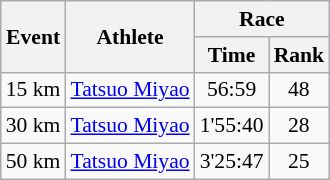<table class="wikitable" border="1" style="font-size:90%">
<tr>
<th rowspan=2>Event</th>
<th rowspan=2>Athlete</th>
<th colspan=2>Race</th>
</tr>
<tr>
<th>Time</th>
<th>Rank</th>
</tr>
<tr>
<td>15 km</td>
<td><a href='#'>Tatsuo Miyao</a></td>
<td align=center>56:59</td>
<td align=center>48</td>
</tr>
<tr>
<td>30 km</td>
<td><a href='#'>Tatsuo Miyao</a></td>
<td align=center>1'55:40</td>
<td align=center>28</td>
</tr>
<tr>
<td>50 km</td>
<td><a href='#'>Tatsuo Miyao</a></td>
<td align=center>3'25:47</td>
<td align=center>25</td>
</tr>
</table>
